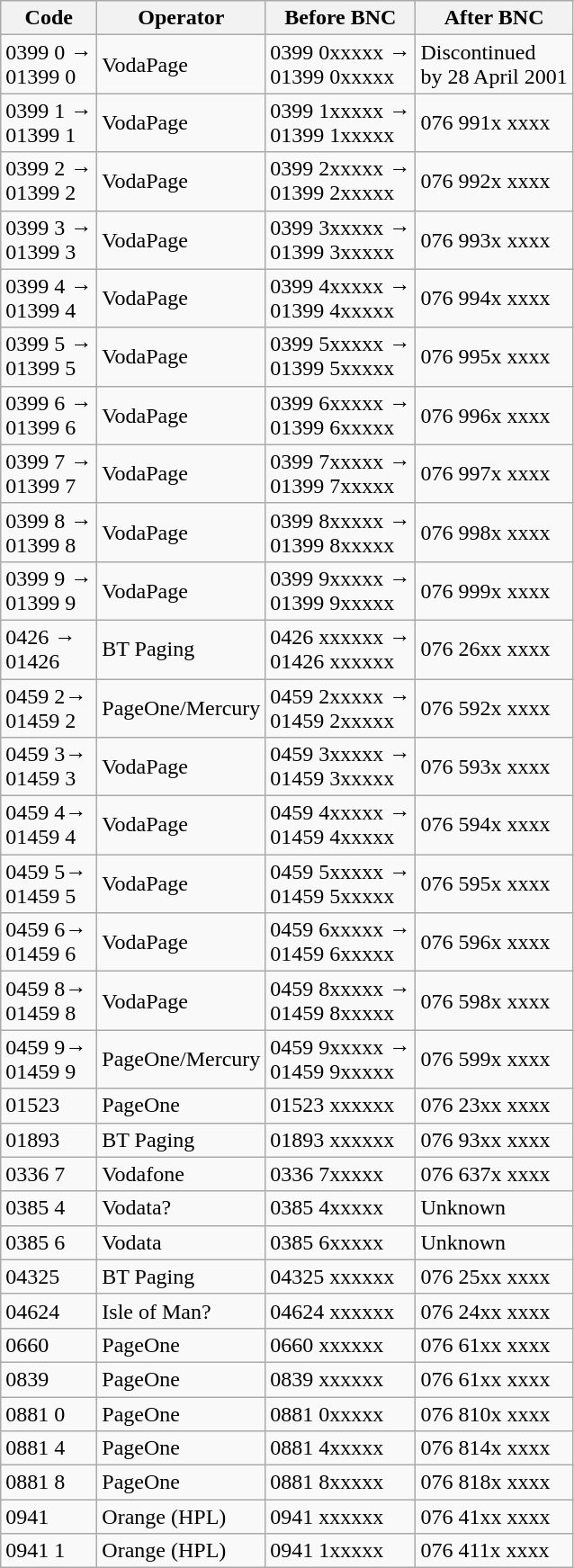<table class="wikitable">
<tr>
<th>Code</th>
<th>Operator</th>
<th>Before BNC</th>
<th>After BNC</th>
</tr>
<tr>
<td>0399 0 →<br>01399 0</td>
<td>VodaPage</td>
<td>0399 0xxxxx →<br>01399 0xxxxx</td>
<td>Discontinued<br>by 28 April 2001</td>
</tr>
<tr>
<td>0399 1 →<br>01399 1</td>
<td>VodaPage</td>
<td>0399 1xxxxx →<br>01399 1xxxxx</td>
<td>076 991x xxxx</td>
</tr>
<tr>
<td>0399 2 →<br>01399 2</td>
<td>VodaPage</td>
<td>0399 2xxxxx →<br>01399 2xxxxx</td>
<td>076 992x xxxx</td>
</tr>
<tr>
<td>0399 3 →<br>01399 3</td>
<td>VodaPage</td>
<td>0399 3xxxxx →<br>01399 3xxxxx</td>
<td>076 993x xxxx</td>
</tr>
<tr>
<td>0399 4 →<br>01399 4</td>
<td>VodaPage</td>
<td>0399 4xxxxx →<br>01399 4xxxxx</td>
<td>076 994x xxxx</td>
</tr>
<tr>
<td>0399 5 →<br>01399 5</td>
<td>VodaPage</td>
<td>0399 5xxxxx →<br>01399 5xxxxx</td>
<td>076 995x xxxx</td>
</tr>
<tr>
<td>0399 6 →<br>01399 6</td>
<td>VodaPage</td>
<td>0399 6xxxxx →<br>01399 6xxxxx</td>
<td>076 996x xxxx</td>
</tr>
<tr>
<td>0399 7 →<br>01399 7</td>
<td>VodaPage</td>
<td>0399 7xxxxx →<br>01399 7xxxxx</td>
<td>076 997x xxxx</td>
</tr>
<tr>
<td>0399 8 →<br>01399 8</td>
<td>VodaPage</td>
<td>0399 8xxxxx →<br>01399 8xxxxx</td>
<td>076 998x xxxx</td>
</tr>
<tr>
<td>0399 9 →<br>01399 9</td>
<td>VodaPage</td>
<td>0399 9xxxxx →<br>01399 9xxxxx</td>
<td>076 999x xxxx</td>
</tr>
<tr>
<td>0426 →<br>01426</td>
<td>BT Paging</td>
<td>0426 xxxxxx →<br>01426 xxxxxx</td>
<td>076 26xx xxxx</td>
</tr>
<tr>
<td>0459 2→<br>01459 2</td>
<td>PageOne/Mercury</td>
<td>0459 2xxxxx →<br>01459 2xxxxx</td>
<td>076 592x xxxx</td>
</tr>
<tr>
<td>0459 3→<br>01459 3</td>
<td>VodaPage</td>
<td>0459 3xxxxx →<br>01459 3xxxxx</td>
<td>076 593x xxxx</td>
</tr>
<tr>
<td>0459 4→<br>01459 4</td>
<td>VodaPage</td>
<td>0459 4xxxxx →<br>01459 4xxxxx</td>
<td>076 594x xxxx</td>
</tr>
<tr>
<td>0459 5→<br>01459 5</td>
<td>VodaPage</td>
<td>0459 5xxxxx →<br>01459 5xxxxx</td>
<td>076 595x xxxx</td>
</tr>
<tr>
<td>0459 6→<br>01459 6</td>
<td>VodaPage</td>
<td>0459 6xxxxx →<br>01459 6xxxxx</td>
<td>076 596x xxxx</td>
</tr>
<tr>
<td>0459 8→<br>01459 8</td>
<td>VodaPage</td>
<td>0459 8xxxxx →<br>01459 8xxxxx</td>
<td>076 598x xxxx</td>
</tr>
<tr>
<td>0459 9→<br>01459 9</td>
<td>PageOne/Mercury</td>
<td>0459 9xxxxx →<br>01459 9xxxxx</td>
<td>076 599x xxxx</td>
</tr>
<tr>
<td>01523</td>
<td>PageOne</td>
<td>01523 xxxxxx</td>
<td>076 23xx xxxx</td>
</tr>
<tr>
<td>01893</td>
<td>BT Paging</td>
<td>01893 xxxxxx</td>
<td>076 93xx xxxx</td>
</tr>
<tr>
<td>0336 7</td>
<td>Vodafone</td>
<td>0336 7xxxxx</td>
<td>076 637x xxxx</td>
</tr>
<tr>
<td>0385 4</td>
<td>Vodata?</td>
<td>0385 4xxxxx</td>
<td>Unknown</td>
</tr>
<tr>
<td>0385 6</td>
<td>Vodata</td>
<td>0385 6xxxxx</td>
<td>Unknown</td>
</tr>
<tr>
<td>04325</td>
<td>BT Paging</td>
<td>04325 xxxxxx</td>
<td>076 25xx xxxx</td>
</tr>
<tr>
<td>04624</td>
<td>Isle of Man?</td>
<td>04624 xxxxxx</td>
<td>076 24xx xxxx</td>
</tr>
<tr>
<td>0660</td>
<td>PageOne</td>
<td>0660 xxxxxx</td>
<td>076 61xx xxxx</td>
</tr>
<tr>
<td>0839</td>
<td>PageOne</td>
<td>0839 xxxxxx</td>
<td>076 61xx xxxx</td>
</tr>
<tr>
<td>0881 0</td>
<td>PageOne</td>
<td>0881 0xxxxx</td>
<td>076 810x xxxx</td>
</tr>
<tr>
<td>0881 4</td>
<td>PageOne</td>
<td>0881 4xxxxx</td>
<td>076 814x xxxx</td>
</tr>
<tr>
<td>0881 8</td>
<td>PageOne</td>
<td>0881 8xxxxx</td>
<td>076 818x xxxx</td>
</tr>
<tr>
<td>0941</td>
<td>Orange (HPL)</td>
<td>0941 xxxxxx</td>
<td>076 41xx xxxx</td>
</tr>
<tr>
<td>0941 1</td>
<td>Orange (HPL)</td>
<td>0941 1xxxxx</td>
<td>076 411x xxxx</td>
</tr>
</table>
